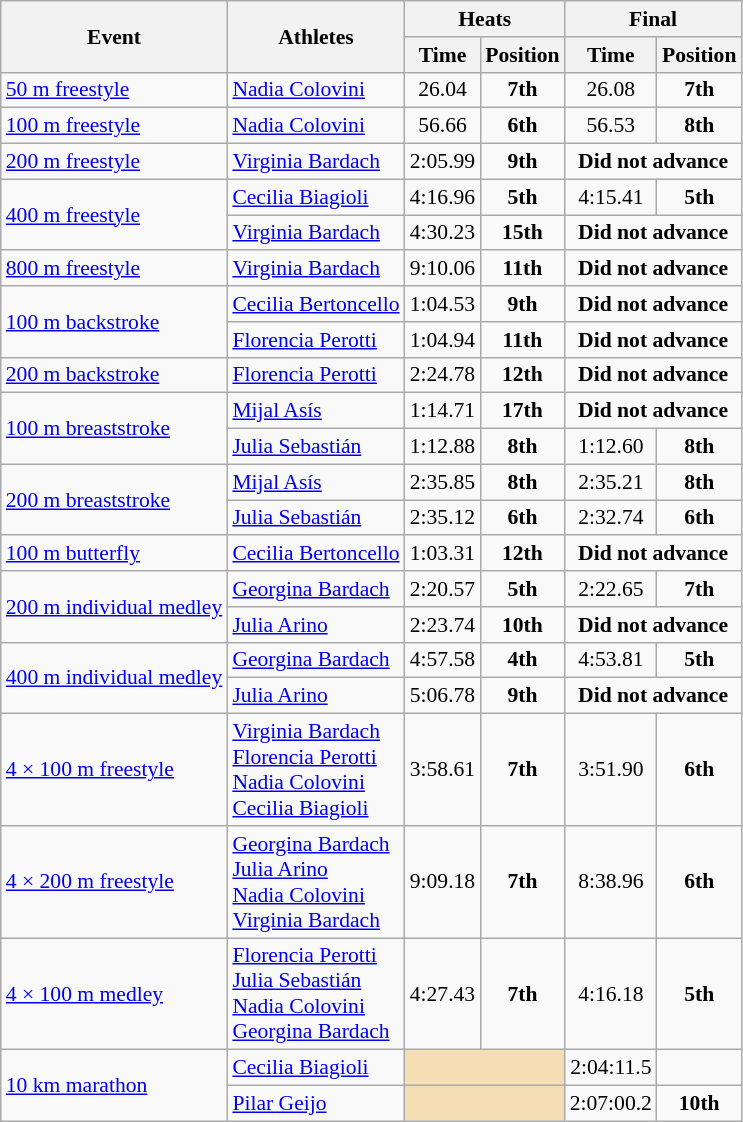<table class="wikitable" border="1" style="font-size:90%">
<tr>
<th rowspan=2>Event</th>
<th rowspan=2>Athletes</th>
<th colspan=2>Heats</th>
<th colspan=2>Final</th>
</tr>
<tr>
<th>Time</th>
<th>Position</th>
<th>Time</th>
<th>Position</th>
</tr>
<tr>
<td rowspan=1><a href='#'>50 m freestyle</a></td>
<td><a href='#'>Nadia Colovini</a></td>
<td align=center>26.04</td>
<td align=center><strong>7th</strong></td>
<td align=center>26.08</td>
<td align=center><strong>7th</strong></td>
</tr>
<tr>
<td rowspan=1><a href='#'>100 m freestyle</a></td>
<td><a href='#'>Nadia Colovini</a></td>
<td align=center>56.66</td>
<td align=center><strong>6th</strong></td>
<td align=center>56.53</td>
<td align=center><strong>8th</strong></td>
</tr>
<tr>
<td rowspan=1><a href='#'>200 m freestyle</a></td>
<td><a href='#'>Virginia Bardach</a></td>
<td align=center>2:05.99</td>
<td align=center><strong>9th</strong></td>
<td align="center" colspan="7"><strong>Did not advance</strong></td>
</tr>
<tr>
<td rowspan=2><a href='#'>400 m freestyle</a></td>
<td><a href='#'>Cecilia Biagioli</a></td>
<td align=center>4:16.96</td>
<td align=center><strong>5th</strong></td>
<td align=center>4:15.41</td>
<td align=center><strong>5th</strong></td>
</tr>
<tr>
<td><a href='#'>Virginia Bardach</a></td>
<td align=center>4:30.23</td>
<td align=center><strong>15th</strong></td>
<td align="center" colspan="7"><strong>Did not advance</strong></td>
</tr>
<tr>
<td rowspan=1><a href='#'>800 m freestyle</a></td>
<td><a href='#'>Virginia Bardach</a></td>
<td align=center>9:10.06</td>
<td align=center><strong>11th</strong></td>
<td align="center" colspan="7"><strong>Did not advance</strong></td>
</tr>
<tr>
<td rowspan=2><a href='#'>100 m backstroke</a></td>
<td><a href='#'>Cecilia Bertoncello</a></td>
<td align=center>1:04.53</td>
<td align=center><strong>9th</strong></td>
<td align="center" colspan="7"><strong>Did not advance</strong></td>
</tr>
<tr>
<td><a href='#'>Florencia Perotti</a></td>
<td align=center>1:04.94</td>
<td align=center><strong>11th</strong></td>
<td align="center" colspan="7"><strong>Did not advance</strong></td>
</tr>
<tr>
<td rowspan=1><a href='#'>200 m backstroke</a></td>
<td><a href='#'>Florencia Perotti</a></td>
<td align=center>2:24.78</td>
<td align=center><strong>12th</strong></td>
<td align="center" colspan="7"><strong>Did not advance</strong></td>
</tr>
<tr>
<td rowspan=2><a href='#'>100 m breaststroke</a></td>
<td><a href='#'>Mijal Asís</a></td>
<td align=center>1:14.71</td>
<td align=center><strong>17th</strong></td>
<td align="center" colspan="7"><strong>Did not advance</strong></td>
</tr>
<tr>
<td><a href='#'>Julia Sebastián</a></td>
<td align=center>1:12.88</td>
<td align=center><strong>8th</strong></td>
<td align=center>1:12.60</td>
<td align=center><strong>8th</strong></td>
</tr>
<tr>
<td rowspan=2><a href='#'>200 m breaststroke</a></td>
<td><a href='#'>Mijal Asís</a></td>
<td align=center>2:35.85</td>
<td align=center><strong>8th</strong></td>
<td align=center>2:35.21</td>
<td align=center><strong>8th</strong></td>
</tr>
<tr>
<td><a href='#'>Julia Sebastián</a></td>
<td align=center>2:35.12</td>
<td align=center><strong>6th</strong></td>
<td align=center>2:32.74</td>
<td align=center><strong>6th</strong></td>
</tr>
<tr>
<td rowspan=1><a href='#'>100 m butterfly</a></td>
<td><a href='#'>Cecilia Bertoncello</a></td>
<td align=center>1:03.31</td>
<td align=center><strong>12th</strong></td>
<td align="center" colspan="7"><strong>Did not advance</strong></td>
</tr>
<tr>
<td rowspan=2><a href='#'>200 m individual medley</a></td>
<td><a href='#'>Georgina Bardach</a></td>
<td align=center>2:20.57</td>
<td align=center><strong>5th</strong></td>
<td align=center>2:22.65</td>
<td align=center><strong>7th</strong></td>
</tr>
<tr>
<td><a href='#'>Julia Arino</a></td>
<td align=center>2:23.74</td>
<td align=center><strong>10th</strong></td>
<td align="center" colspan="7"><strong>Did not advance</strong></td>
</tr>
<tr>
<td rowspan=2><a href='#'>400 m individual medley</a></td>
<td><a href='#'>Georgina Bardach</a></td>
<td align=center>4:57.58</td>
<td align=center><strong>4th</strong></td>
<td align=center>4:53.81</td>
<td align=center><strong>5th</strong></td>
</tr>
<tr>
<td><a href='#'>Julia Arino</a></td>
<td align=center>5:06.78</td>
<td align=center><strong>9th</strong></td>
<td align="center" colspan="7"><strong>Did not advance</strong></td>
</tr>
<tr>
<td rowspan=1><a href='#'>4 × 100 m freestyle</a></td>
<td><a href='#'>Virginia Bardach</a><br><a href='#'>Florencia Perotti</a><br><a href='#'>Nadia Colovini</a><br><a href='#'>Cecilia Biagioli</a></td>
<td align=center>3:58.61</td>
<td align=center><strong>7th</strong></td>
<td align=center>3:51.90</td>
<td align=center><strong>6th</strong></td>
</tr>
<tr>
<td rowspan=1><a href='#'>4 × 200 m freestyle</a></td>
<td><a href='#'>Georgina Bardach</a><br><a href='#'>Julia Arino</a><br><a href='#'>Nadia Colovini</a><br><a href='#'>Virginia Bardach</a></td>
<td align=center>9:09.18</td>
<td align=center><strong>7th</strong></td>
<td align=center>8:38.96</td>
<td align=center><strong>6th</strong></td>
</tr>
<tr>
<td rowspan=1><a href='#'>4 × 100 m medley</a></td>
<td><a href='#'>Florencia Perotti</a><br><a href='#'>Julia Sebastián</a><br><a href='#'>Nadia Colovini</a><br><a href='#'>Georgina Bardach</a></td>
<td align=center>4:27.43</td>
<td align=center><strong>7th</strong></td>
<td align=center>4:16.18</td>
<td align=center><strong>5th</strong></td>
</tr>
<tr>
<td rowspan=2><a href='#'>10 km marathon</a></td>
<td><a href='#'>Cecilia Biagioli</a></td>
<td colspan=2 bgcolor=wheat></td>
<td align=center>2:04:11.5</td>
<td align=center></td>
</tr>
<tr>
<td><a href='#'>Pilar Geijo</a></td>
<td colspan=2 bgcolor=wheat></td>
<td align=center>2:07:00.2</td>
<td align=center><strong>10th</strong></td>
</tr>
</table>
